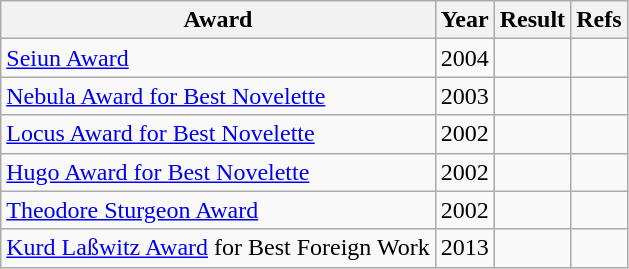<table class="wikitable sortable">
<tr>
<th>Award</th>
<th>Year</th>
<th>Result</th>
<th>Refs</th>
</tr>
<tr>
<td><a href='#'>Seiun Award</a></td>
<td>2004</td>
<td></td>
<td></td>
</tr>
<tr>
<td><a href='#'>Nebula Award for Best Novelette</a></td>
<td>2003</td>
<td></td>
<td></td>
</tr>
<tr>
<td><a href='#'>Locus Award for Best Novelette</a></td>
<td>2002</td>
<td></td>
<td></td>
</tr>
<tr>
<td><a href='#'>Hugo Award for Best Novelette</a></td>
<td>2002</td>
<td></td>
<td></td>
</tr>
<tr>
<td><a href='#'>Theodore Sturgeon Award</a></td>
<td>2002</td>
<td></td>
<td></td>
</tr>
<tr>
<td><a href='#'>Kurd Laßwitz Award</a> for Best Foreign Work</td>
<td>2013</td>
<td></td>
<td></td>
</tr>
</table>
